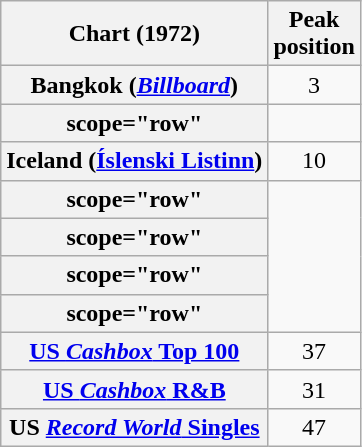<table class="wikitable sortable plainrowheaders">
<tr>
<th scope="col">Chart (1972)</th>
<th scope="col">Peak<br>position</th>
</tr>
<tr>
<th scope="row">Bangkok (<a href='#'><em>Billboard</em></a>)</th>
<td style="text-align:center;">3</td>
</tr>
<tr>
<th>scope="row" </th>
</tr>
<tr>
<th scope="row">Iceland (<a href='#'>Íslenski Listinn</a>)</th>
<td style="text-align:center;">10</td>
</tr>
<tr>
<th>scope="row" </th>
</tr>
<tr>
<th>scope="row" </th>
</tr>
<tr>
<th>scope="row" </th>
</tr>
<tr>
<th>scope="row" </th>
</tr>
<tr>
<th scope="row"><a href='#'>US <em>Cashbox</em> Top 100</a></th>
<td style="text-align:center;">37</td>
</tr>
<tr>
<th scope="row"><a href='#'>US <em>Cashbox</em> R&B</a></th>
<td style="text-align:center;">31</td>
</tr>
<tr>
<th scope="row">US <a href='#'><em>Record World</em> Singles</a></th>
<td style="text-align:center;">47</td>
</tr>
</table>
